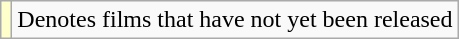<table class="wikitable">
<tr>
<td style="background:#FFFFCC;"></td>
<td>Denotes films that have not yet been released</td>
</tr>
</table>
